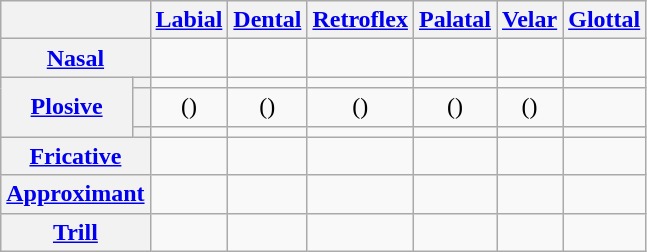<table class="wikitable" style="text-align:center;">
<tr>
<th colspan="2"></th>
<th><a href='#'>Labial</a></th>
<th><a href='#'>Dental</a></th>
<th><a href='#'>Retroflex</a></th>
<th><a href='#'>Palatal</a></th>
<th><a href='#'>Velar</a></th>
<th><a href='#'>Glottal</a></th>
</tr>
<tr>
<th colspan="2"><a href='#'>Nasal</a></th>
<td></td>
<td></td>
<td></td>
<td></td>
<td></td>
<td></td>
</tr>
<tr>
<th rowspan="3"><a href='#'>Plosive</a></th>
<th></th>
<td></td>
<td></td>
<td></td>
<td></td>
<td></td>
<td></td>
</tr>
<tr>
<th></th>
<td>()</td>
<td>()</td>
<td>()</td>
<td>()</td>
<td>()</td>
<td></td>
</tr>
<tr>
<th></th>
<td></td>
<td></td>
<td></td>
<td></td>
<td></td>
<td></td>
</tr>
<tr>
<th colspan="2"><a href='#'>Fricative</a></th>
<td></td>
<td></td>
<td></td>
<td></td>
<td></td>
<td></td>
</tr>
<tr>
<th colspan="2"><a href='#'>Approximant</a></th>
<td></td>
<td></td>
<td></td>
<td></td>
<td></td>
<td></td>
</tr>
<tr>
<th colspan="2"><a href='#'>Trill</a></th>
<td></td>
<td></td>
<td></td>
<td></td>
<td></td>
<td></td>
</tr>
</table>
